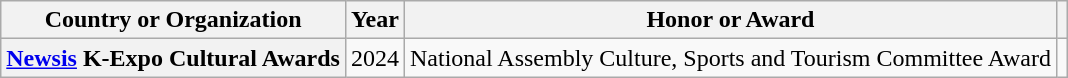<table class="wikitable plainrowheaders sortable">
<tr>
<th scope="col">Country or Organization</th>
<th scope="col">Year</th>
<th scope="col">Honor or Award</th>
<th scope="col" class="unsortable"></th>
</tr>
<tr>
<th scope="row"><a href='#'>Newsis</a> K-Expo Cultural Awards</th>
<td style="text-align:center">2024</td>
<td>National Assembly Culture, Sports and Tourism Committee Award</td>
<td style="text-align:center"></td>
</tr>
</table>
